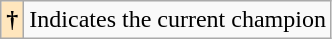<table class="wikitable sortable">
<tr>
<th style="background-color:#FFE6BD">†</th>
<td>Indicates the current champion</td>
</tr>
</table>
